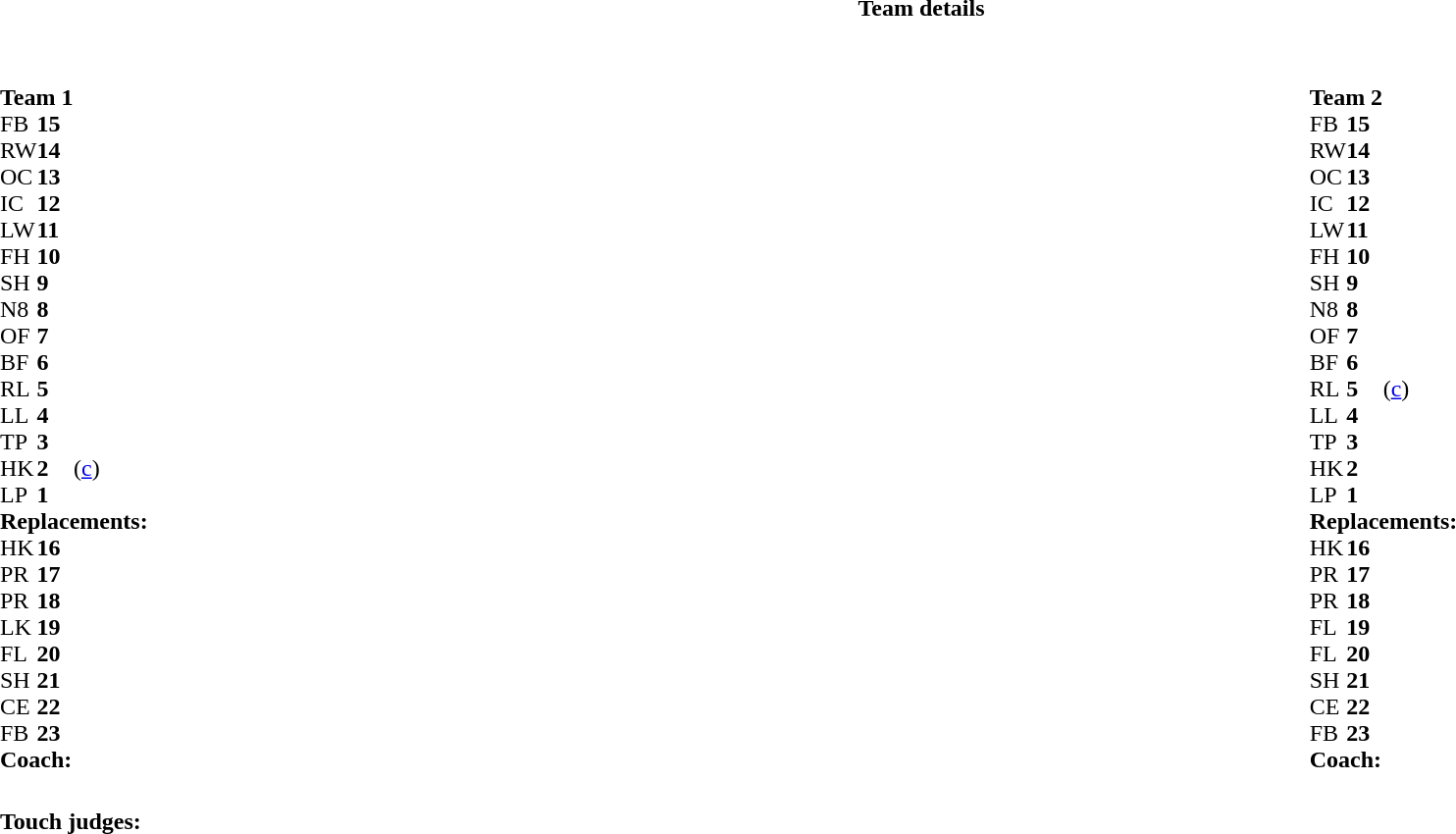<table border="0" style="width:100%;" class="collapsible collapsed">
<tr>
<th>Team details</th>
</tr>
<tr>
<td><br><table style="width:100%;">
<tr>
<td style="vertical-align:top; width:50%;"><br><table style="font-size: 100%" cellspacing="0" cellpadding="0">
<tr>
<td colspan="4"><strong>Team 1</strong></td>
</tr>
<tr>
<th width="25"></th>
<th width="25"></th>
</tr>
<tr>
<td>FB</td>
<td><strong>15</strong></td>
<td></td>
<td></td>
<td></td>
</tr>
<tr>
<td>RW</td>
<td><strong>14</strong></td>
<td></td>
<td></td>
<td></td>
</tr>
<tr>
<td>OC</td>
<td><strong>13</strong></td>
<td></td>
</tr>
<tr>
<td>IC</td>
<td><strong>12</strong></td>
<td></td>
<td></td>
<td></td>
</tr>
<tr>
<td>LW</td>
<td><strong>11</strong></td>
<td></td>
</tr>
<tr>
<td>FH</td>
<td><strong>10</strong></td>
<td></td>
</tr>
<tr>
<td>SH</td>
<td><strong>9</strong></td>
<td></td>
<td></td>
<td></td>
</tr>
<tr>
<td>N8</td>
<td><strong>8</strong></td>
<td></td>
<td></td>
<td></td>
</tr>
<tr>
<td>OF</td>
<td><strong>7</strong></td>
<td></td>
<td></td>
</tr>
<tr>
<td>BF</td>
<td><strong>6</strong></td>
<td></td>
<td></td>
<td></td>
</tr>
<tr>
<td>RL</td>
<td><strong>5</strong></td>
<td></td>
<td></td>
<td></td>
</tr>
<tr>
<td>LL</td>
<td><strong>4</strong></td>
<td></td>
<td></td>
<td></td>
</tr>
<tr>
<td>TP</td>
<td><strong>3</strong></td>
<td></td>
<td></td>
<td></td>
</tr>
<tr>
<td>HK</td>
<td><strong>2</strong></td>
<td>(<a href='#'>c</a>)</td>
<td></td>
<td></td>
</tr>
<tr>
<td>LP</td>
<td><strong>1</strong></td>
<td></td>
</tr>
<tr>
<td colspan=3><strong>Replacements:</strong></td>
</tr>
<tr>
<td>HK</td>
<td><strong>16</strong></td>
<td></td>
<td></td>
<td></td>
</tr>
<tr>
<td>PR</td>
<td><strong>17</strong></td>
<td></td>
<td></td>
<td></td>
</tr>
<tr>
<td>PR</td>
<td><strong>18</strong></td>
<td></td>
<td></td>
<td></td>
</tr>
<tr>
<td>LK</td>
<td><strong>19</strong></td>
<td></td>
<td></td>
<td></td>
</tr>
<tr>
<td>FL</td>
<td><strong>20</strong></td>
<td></td>
<td></td>
<td></td>
</tr>
<tr>
<td>SH</td>
<td><strong>21</strong></td>
<td></td>
<td></td>
<td></td>
</tr>
<tr>
<td>CE</td>
<td><strong>22</strong></td>
<td></td>
<td></td>
<td></td>
</tr>
<tr>
<td>FB</td>
<td><strong>23</strong></td>
<td></td>
<td></td>
<td></td>
</tr>
<tr>
<td colspan=3><strong>Coach:</strong></td>
</tr>
<tr>
<td colspan="4"></td>
</tr>
</table>
</td>
<td style="vertical-align:top; width:50%;"><br><table cellspacing="0" cellpadding="0" style="font-size:100%; margin:auto;">
<tr>
<td colspan="4"><strong>Team 2</strong></td>
</tr>
<tr>
<th width="25"></th>
<th width="25"></th>
</tr>
<tr>
<td>FB</td>
<td><strong>15</strong></td>
<td></td>
<td></td>
<td></td>
</tr>
<tr>
<td>RW</td>
<td><strong>14</strong></td>
<td></td>
</tr>
<tr>
<td>OC</td>
<td><strong>13</strong></td>
<td></td>
<td></td>
<td></td>
</tr>
<tr>
<td>IC</td>
<td><strong>12</strong></td>
<td></td>
<td></td>
<td></td>
</tr>
<tr>
<td>LW</td>
<td><strong>11</strong></td>
<td></td>
</tr>
<tr>
<td>FH</td>
<td><strong>10</strong></td>
<td></td>
<td></td>
<td></td>
</tr>
<tr>
<td>SH</td>
<td><strong>9</strong></td>
<td></td>
<td></td>
<td></td>
</tr>
<tr>
<td>N8</td>
<td><strong>8</strong></td>
<td></td>
<td></td>
<td></td>
</tr>
<tr>
<td>OF</td>
<td><strong>7</strong></td>
<td></td>
</tr>
<tr>
<td>BF</td>
<td><strong>6</strong></td>
<td></td>
<td></td>
<td></td>
</tr>
<tr>
<td>RL</td>
<td><strong>5</strong></td>
<td>(<a href='#'>c</a>)</td>
</tr>
<tr>
<td>LL</td>
<td><strong>4</strong></td>
<td></td>
</tr>
<tr>
<td>TP</td>
<td><strong>3</strong></td>
<td></td>
<td></td>
<td></td>
<td></td>
<td></td>
</tr>
<tr>
<td>HK</td>
<td><strong>2</strong></td>
<td></td>
<td></td>
<td></td>
</tr>
<tr>
<td>LP</td>
<td><strong>1</strong></td>
<td></td>
<td></td>
<td></td>
</tr>
<tr>
<td colspan=3><strong>Replacements:</strong></td>
</tr>
<tr>
<td>HK</td>
<td><strong>16</strong></td>
<td></td>
<td></td>
<td></td>
</tr>
<tr>
<td>PR</td>
<td><strong>17</strong></td>
<td></td>
<td></td>
<td></td>
</tr>
<tr>
<td>PR</td>
<td><strong>18</strong></td>
<td></td>
<td></td>
<td></td>
</tr>
<tr>
<td>FL</td>
<td><strong>19</strong></td>
<td></td>
<td></td>
<td></td>
</tr>
<tr>
<td>FL</td>
<td><strong>20</strong></td>
<td></td>
<td></td>
<td></td>
</tr>
<tr>
<td>SH</td>
<td><strong>21</strong></td>
<td></td>
<td></td>
<td></td>
</tr>
<tr>
<td>CE</td>
<td><strong>22</strong></td>
<td></td>
<td></td>
<td></td>
</tr>
<tr>
<td>FB</td>
<td><strong>23</strong></td>
<td></td>
<td></td>
<td></td>
</tr>
<tr>
<td colspan=3><strong>Coach:</strong></td>
</tr>
<tr>
<td colspan="4"></td>
</tr>
</table>
</td>
</tr>
</table>
<table style="width:100%; font-size:100%;">
<tr>
<td><br><strong>Touch judges:</strong></td>
</tr>
</table>
</td>
</tr>
</table>
